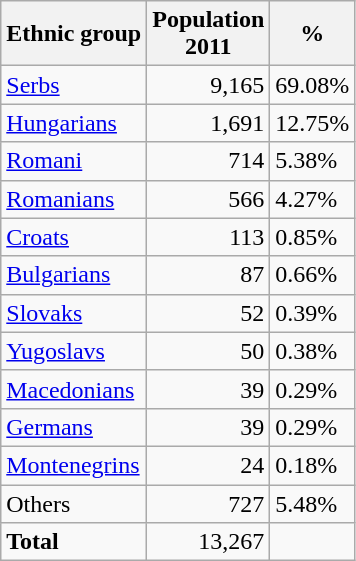<table class="wikitable sortable">
<tr>
<th>Ethnic group</th>
<th>Population<br>2011</th>
<th>%</th>
</tr>
<tr>
<td><a href='#'>Serbs</a></td>
<td align="right">9,165</td>
<td>69.08%</td>
</tr>
<tr>
<td><a href='#'>Hungarians</a></td>
<td align="right">1,691</td>
<td>12.75%</td>
</tr>
<tr>
<td><a href='#'>Romani</a></td>
<td align="right">714</td>
<td>5.38%</td>
</tr>
<tr>
<td><a href='#'>Romanians</a></td>
<td align="right">566</td>
<td>4.27%</td>
</tr>
<tr>
<td><a href='#'>Croats</a></td>
<td align="right">113</td>
<td>0.85%</td>
</tr>
<tr>
<td><a href='#'>Bulgarians</a></td>
<td align="right">87</td>
<td>0.66%</td>
</tr>
<tr>
<td><a href='#'>Slovaks</a></td>
<td align="right">52</td>
<td>0.39%</td>
</tr>
<tr>
<td><a href='#'>Yugoslavs</a></td>
<td align="right">50</td>
<td>0.38%</td>
</tr>
<tr>
<td><a href='#'>Macedonians</a></td>
<td align="right">39</td>
<td>0.29%</td>
</tr>
<tr>
<td><a href='#'>Germans</a></td>
<td align="right">39</td>
<td>0.29%</td>
</tr>
<tr>
<td><a href='#'>Montenegrins</a></td>
<td align="right">24</td>
<td>0.18%</td>
</tr>
<tr>
<td>Others</td>
<td align="right">727</td>
<td>5.48%</td>
</tr>
<tr class="sortbottom">
<td><strong>Total</strong></td>
<td align="right">13,267</td>
<td></td>
</tr>
</table>
